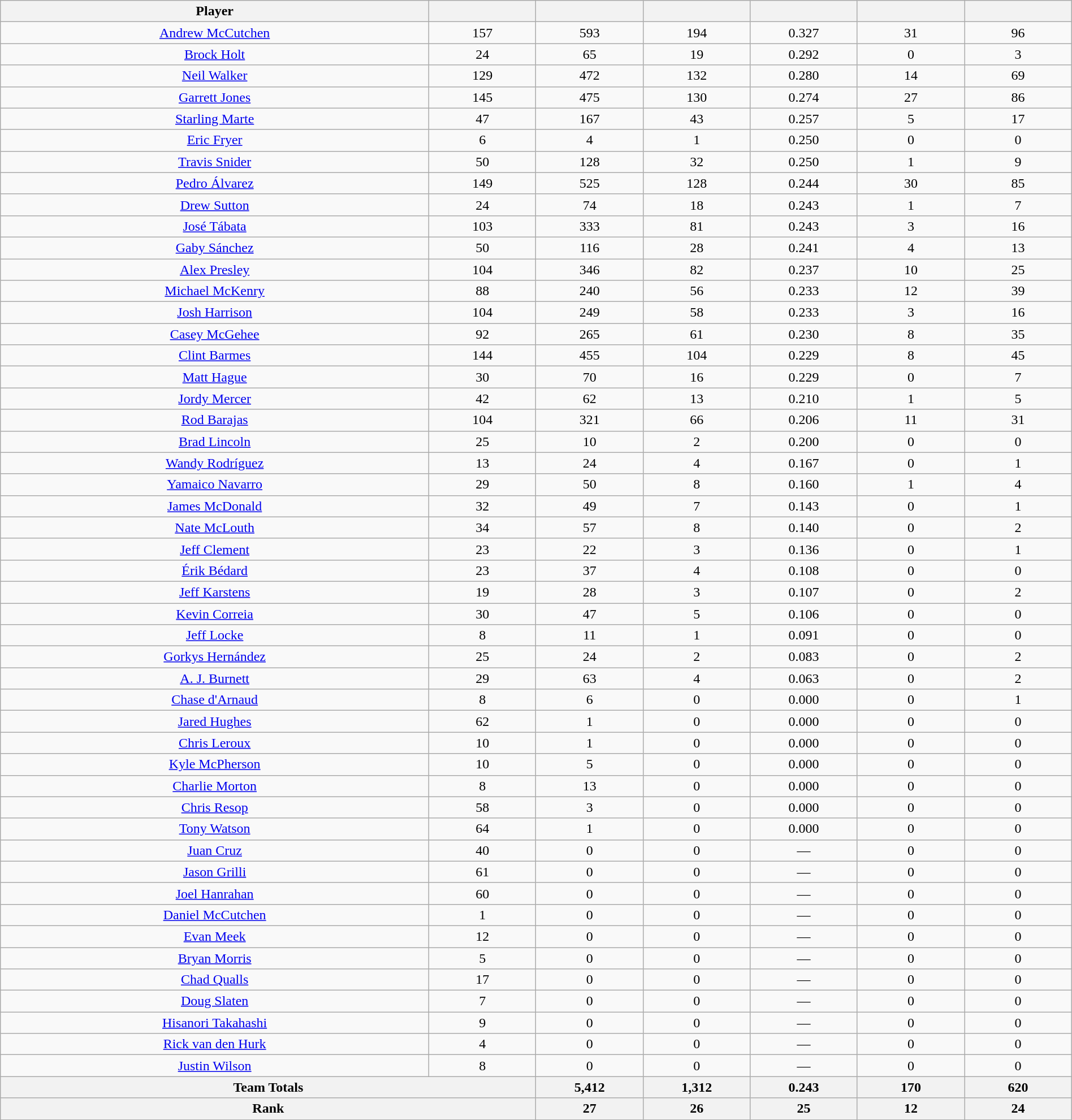<table class="wikitable sortable" style="text-align:center;" width="100%">
<tr>
<th width="40%">Player</th>
<th width="10%"></th>
<th width="10%"></th>
<th width="10%"></th>
<th width="10%"></th>
<th width="10%"></th>
<th width="10%"></th>
</tr>
<tr>
<td><a href='#'>Andrew McCutchen</a></td>
<td>157</td>
<td>593</td>
<td>194</td>
<td>0.327</td>
<td>31</td>
<td>96</td>
</tr>
<tr>
<td><a href='#'>Brock Holt</a></td>
<td>24</td>
<td>65</td>
<td>19</td>
<td>0.292</td>
<td>0</td>
<td>3</td>
</tr>
<tr>
<td><a href='#'>Neil Walker</a></td>
<td>129</td>
<td>472</td>
<td>132</td>
<td>0.280</td>
<td>14</td>
<td>69</td>
</tr>
<tr>
<td><a href='#'>Garrett Jones</a></td>
<td>145</td>
<td>475</td>
<td>130</td>
<td>0.274</td>
<td>27</td>
<td>86</td>
</tr>
<tr>
<td><a href='#'>Starling Marte</a></td>
<td>47</td>
<td>167</td>
<td>43</td>
<td>0.257</td>
<td>5</td>
<td>17</td>
</tr>
<tr>
<td><a href='#'>Eric Fryer</a></td>
<td>6</td>
<td>4</td>
<td>1</td>
<td>0.250</td>
<td>0</td>
<td>0</td>
</tr>
<tr>
<td><a href='#'>Travis Snider</a></td>
<td>50</td>
<td>128</td>
<td>32</td>
<td>0.250</td>
<td>1</td>
<td>9</td>
</tr>
<tr>
<td><a href='#'>Pedro Álvarez</a></td>
<td>149</td>
<td>525</td>
<td>128</td>
<td>0.244</td>
<td>30</td>
<td>85</td>
</tr>
<tr>
<td><a href='#'>Drew Sutton</a></td>
<td>24</td>
<td>74</td>
<td>18</td>
<td>0.243</td>
<td>1</td>
<td>7</td>
</tr>
<tr>
<td><a href='#'>José Tábata</a></td>
<td>103</td>
<td>333</td>
<td>81</td>
<td>0.243</td>
<td>3</td>
<td>16</td>
</tr>
<tr>
<td><a href='#'>Gaby Sánchez</a></td>
<td>50</td>
<td>116</td>
<td>28</td>
<td>0.241</td>
<td>4</td>
<td>13</td>
</tr>
<tr>
<td><a href='#'>Alex Presley</a></td>
<td>104</td>
<td>346</td>
<td>82</td>
<td>0.237</td>
<td>10</td>
<td>25</td>
</tr>
<tr>
<td><a href='#'>Michael McKenry</a></td>
<td>88</td>
<td>240</td>
<td>56</td>
<td>0.233</td>
<td>12</td>
<td>39</td>
</tr>
<tr>
<td><a href='#'>Josh Harrison</a></td>
<td>104</td>
<td>249</td>
<td>58</td>
<td>0.233</td>
<td>3</td>
<td>16</td>
</tr>
<tr>
<td><a href='#'>Casey McGehee</a></td>
<td>92</td>
<td>265</td>
<td>61</td>
<td>0.230</td>
<td>8</td>
<td>35</td>
</tr>
<tr>
<td><a href='#'>Clint Barmes</a></td>
<td>144</td>
<td>455</td>
<td>104</td>
<td>0.229</td>
<td>8</td>
<td>45</td>
</tr>
<tr>
<td><a href='#'>Matt Hague</a></td>
<td>30</td>
<td>70</td>
<td>16</td>
<td>0.229</td>
<td>0</td>
<td>7</td>
</tr>
<tr>
<td><a href='#'>Jordy Mercer</a></td>
<td>42</td>
<td>62</td>
<td>13</td>
<td>0.210</td>
<td>1</td>
<td>5</td>
</tr>
<tr>
<td><a href='#'>Rod Barajas</a></td>
<td>104</td>
<td>321</td>
<td>66</td>
<td>0.206</td>
<td>11</td>
<td>31</td>
</tr>
<tr>
<td><a href='#'>Brad Lincoln</a></td>
<td>25</td>
<td>10</td>
<td>2</td>
<td>0.200</td>
<td>0</td>
<td>0</td>
</tr>
<tr>
<td><a href='#'>Wandy Rodríguez</a></td>
<td>13</td>
<td>24</td>
<td>4</td>
<td>0.167</td>
<td>0</td>
<td>1</td>
</tr>
<tr>
<td><a href='#'>Yamaico Navarro</a></td>
<td>29</td>
<td>50</td>
<td>8</td>
<td>0.160</td>
<td>1</td>
<td>4</td>
</tr>
<tr>
<td><a href='#'>James McDonald</a></td>
<td>32</td>
<td>49</td>
<td>7</td>
<td>0.143</td>
<td>0</td>
<td>1</td>
</tr>
<tr>
<td><a href='#'>Nate McLouth</a></td>
<td>34</td>
<td>57</td>
<td>8</td>
<td>0.140</td>
<td>0</td>
<td>2</td>
</tr>
<tr>
<td><a href='#'>Jeff Clement</a></td>
<td>23</td>
<td>22</td>
<td>3</td>
<td>0.136</td>
<td>0</td>
<td>1</td>
</tr>
<tr>
<td><a href='#'>Érik Bédard</a></td>
<td>23</td>
<td>37</td>
<td>4</td>
<td>0.108</td>
<td>0</td>
<td>0</td>
</tr>
<tr>
<td><a href='#'>Jeff Karstens</a></td>
<td>19</td>
<td>28</td>
<td>3</td>
<td>0.107</td>
<td>0</td>
<td>2</td>
</tr>
<tr>
<td><a href='#'>Kevin Correia</a></td>
<td>30</td>
<td>47</td>
<td>5</td>
<td>0.106</td>
<td>0</td>
<td>0</td>
</tr>
<tr>
<td><a href='#'>Jeff Locke</a></td>
<td>8</td>
<td>11</td>
<td>1</td>
<td>0.091</td>
<td>0</td>
<td>0</td>
</tr>
<tr>
<td><a href='#'>Gorkys Hernández</a></td>
<td>25</td>
<td>24</td>
<td>2</td>
<td>0.083</td>
<td>0</td>
<td>2</td>
</tr>
<tr>
<td><a href='#'>A. J. Burnett</a></td>
<td>29</td>
<td>63</td>
<td>4</td>
<td>0.063</td>
<td>0</td>
<td>2</td>
</tr>
<tr>
<td><a href='#'>Chase d'Arnaud</a></td>
<td>8</td>
<td>6</td>
<td>0</td>
<td>0.000</td>
<td>0</td>
<td>1</td>
</tr>
<tr>
<td><a href='#'>Jared Hughes</a></td>
<td>62</td>
<td>1</td>
<td>0</td>
<td>0.000</td>
<td>0</td>
<td>0</td>
</tr>
<tr>
<td><a href='#'>Chris Leroux</a></td>
<td>10</td>
<td>1</td>
<td>0</td>
<td>0.000</td>
<td>0</td>
<td>0</td>
</tr>
<tr>
<td><a href='#'>Kyle McPherson</a></td>
<td>10</td>
<td>5</td>
<td>0</td>
<td>0.000</td>
<td>0</td>
<td>0</td>
</tr>
<tr>
<td><a href='#'>Charlie Morton</a></td>
<td>8</td>
<td>13</td>
<td>0</td>
<td>0.000</td>
<td>0</td>
<td>0</td>
</tr>
<tr>
<td><a href='#'>Chris Resop</a></td>
<td>58</td>
<td>3</td>
<td>0</td>
<td>0.000</td>
<td>0</td>
<td>0</td>
</tr>
<tr>
<td><a href='#'>Tony Watson</a></td>
<td>64</td>
<td>1</td>
<td>0</td>
<td>0.000</td>
<td>0</td>
<td>0</td>
</tr>
<tr>
<td><a href='#'>Juan Cruz</a></td>
<td>40</td>
<td>0</td>
<td>0</td>
<td>—</td>
<td>0</td>
<td>0</td>
</tr>
<tr>
<td><a href='#'>Jason Grilli</a></td>
<td>61</td>
<td>0</td>
<td>0</td>
<td>—</td>
<td>0</td>
<td>0</td>
</tr>
<tr>
<td><a href='#'>Joel Hanrahan</a></td>
<td>60</td>
<td>0</td>
<td>0</td>
<td>—</td>
<td>0</td>
<td>0</td>
</tr>
<tr>
<td><a href='#'>Daniel McCutchen</a></td>
<td>1</td>
<td>0</td>
<td>0</td>
<td>—</td>
<td>0</td>
<td>0</td>
</tr>
<tr>
<td><a href='#'>Evan Meek</a></td>
<td>12</td>
<td>0</td>
<td>0</td>
<td>—</td>
<td>0</td>
<td>0</td>
</tr>
<tr>
<td><a href='#'>Bryan Morris</a></td>
<td>5</td>
<td>0</td>
<td>0</td>
<td>—</td>
<td>0</td>
<td>0</td>
</tr>
<tr>
<td><a href='#'>Chad Qualls</a></td>
<td>17</td>
<td>0</td>
<td>0</td>
<td>—</td>
<td>0</td>
<td>0</td>
</tr>
<tr>
<td><a href='#'>Doug Slaten</a></td>
<td>7</td>
<td>0</td>
<td>0</td>
<td>—</td>
<td>0</td>
<td>0</td>
</tr>
<tr>
<td><a href='#'>Hisanori Takahashi</a></td>
<td>9</td>
<td>0</td>
<td>0</td>
<td>—</td>
<td>0</td>
<td>0</td>
</tr>
<tr>
<td><a href='#'>Rick van den Hurk</a></td>
<td>4</td>
<td>0</td>
<td>0</td>
<td>—</td>
<td>0</td>
<td>0</td>
</tr>
<tr>
<td><a href='#'>Justin Wilson</a></td>
<td>8</td>
<td>0</td>
<td>0</td>
<td>—</td>
<td>0</td>
<td>0</td>
</tr>
<tr>
<th colspan="2">Team Totals</th>
<th>5,412</th>
<th>1,312</th>
<th>0.243</th>
<th>170</th>
<th>620</th>
</tr>
<tr>
<th colspan="2">Rank</th>
<th>27</th>
<th>26</th>
<th>25</th>
<th>12</th>
<th>24</th>
</tr>
</table>
